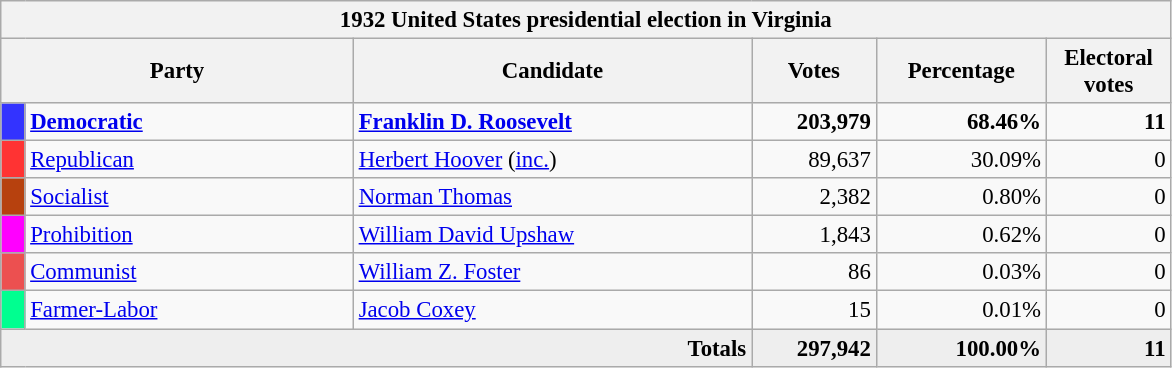<table class="wikitable" style="font-size: 95%;">
<tr>
<th colspan="6">1932 United States presidential election in Virginia</th>
</tr>
<tr>
<th colspan="2" style="width: 15em">Party</th>
<th style="width: 17em">Candidate</th>
<th style="width: 5em">Votes</th>
<th style="width: 7em">Percentage</th>
<th style="width: 5em">Electoral votes</th>
</tr>
<tr>
<th style="background-color:#3333FF; width: 3px"></th>
<td style="width: 130px"><strong><a href='#'>Democratic</a></strong></td>
<td><strong><a href='#'>Franklin D. Roosevelt</a></strong></td>
<td align="right"><strong>203,979</strong></td>
<td align="right"><strong>68.46%</strong></td>
<td align="right"><strong>11</strong></td>
</tr>
<tr>
<th style="background-color:#FF3333; width: 3px"></th>
<td style="width: 130px"><a href='#'>Republican</a></td>
<td><a href='#'>Herbert Hoover</a> (<a href='#'>inc.</a>)</td>
<td align="right">89,637</td>
<td align="right">30.09%</td>
<td align="right">0</td>
</tr>
<tr>
<th style="background-color:#B7410E; width: 3px"></th>
<td style="width: 130px"><a href='#'>Socialist</a></td>
<td><a href='#'>Norman Thomas</a></td>
<td align="right">2,382</td>
<td align="right">0.80%</td>
<td align="right">0</td>
</tr>
<tr>
<th style="background-color:#FF00FF; width: 3px"></th>
<td style="width: 130px"><a href='#'>Prohibition</a></td>
<td><a href='#'>William David Upshaw</a></td>
<td align="right">1,843</td>
<td align="right">0.62%</td>
<td align="right">0</td>
</tr>
<tr>
<th style="background-color:#EC5050; width: 3px"></th>
<td style="width: 130px"><a href='#'>Communist</a></td>
<td><a href='#'>William Z. Foster</a></td>
<td align="right">86</td>
<td align="right">0.03%</td>
<td align="right">0</td>
</tr>
<tr>
<th style="background-color:#00FF90; width: 3px"></th>
<td style="width: 130px"><a href='#'>Farmer-Labor</a></td>
<td><a href='#'>Jacob Coxey</a></td>
<td align="right">15</td>
<td align="right">0.01%</td>
<td align="right">0</td>
</tr>
<tr style="background:#eee; text-align:right;">
<td colspan="3"><strong>Totals</strong></td>
<td><strong>297,942</strong></td>
<td><strong>100.00%</strong></td>
<td><strong>11</strong></td>
</tr>
</table>
